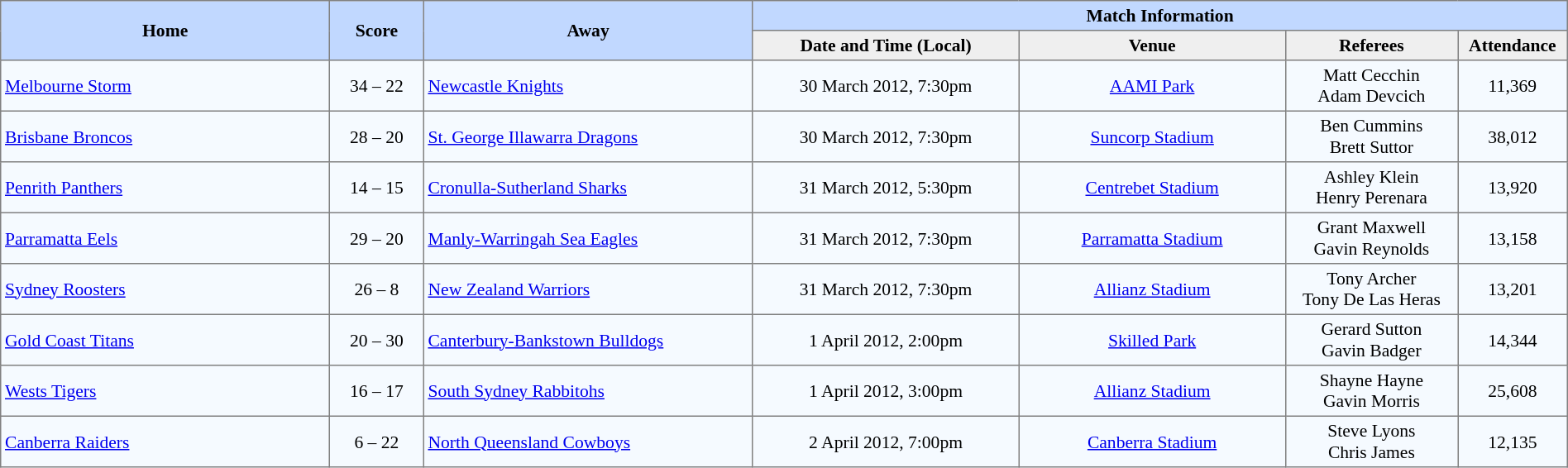<table border="1" cellpadding="3" cellspacing="0" style="border-collapse:collapse; font-size:90%; width:100%;">
<tr style="background:#c1d8ff;">
<th rowspan="2" style="width:21%;">Home</th>
<th rowspan="2" style="width:6%;">Score</th>
<th rowspan="2" style="width:21%;">Away</th>
<th colspan=6>Match Information</th>
</tr>
<tr style="background:#efefef;">
<th width=17%>Date and Time (Local)</th>
<th width=17%>Venue</th>
<th width=11%>Referees</th>
<th width=7%>Attendance</th>
</tr>
<tr style="text-align:center; background:#f5faff;">
<td align=left> <a href='#'>Melbourne Storm</a></td>
<td>34  – 22</td>
<td align=left> <a href='#'>Newcastle Knights</a></td>
<td>30 March 2012, 7:30pm</td>
<td><a href='#'>AAMI Park</a></td>
<td>Matt Cecchin <br> Adam Devcich</td>
<td>11,369</td>
</tr>
<tr style="text-align:center; background:#f5faff;">
<td align=left> <a href='#'>Brisbane Broncos</a></td>
<td>28 – 20</td>
<td align=left> <a href='#'>St. George Illawarra Dragons</a></td>
<td>30 March 2012, 7:30pm</td>
<td><a href='#'>Suncorp Stadium</a></td>
<td>Ben Cummins <br> Brett Suttor</td>
<td>38,012</td>
</tr>
<tr style="text-align:center; background:#f5faff;">
<td align=left> <a href='#'>Penrith Panthers</a></td>
<td>14 – 15</td>
<td align=left> <a href='#'>Cronulla-Sutherland Sharks</a></td>
<td>31 March 2012, 5:30pm</td>
<td><a href='#'>Centrebet Stadium</a></td>
<td>Ashley Klein <br> Henry Perenara</td>
<td>13,920</td>
</tr>
<tr style="text-align:center; background:#f5faff;">
<td align=left> <a href='#'>Parramatta Eels</a></td>
<td>29 – 20</td>
<td align=left> <a href='#'>Manly-Warringah Sea Eagles</a></td>
<td>31 March 2012, 7:30pm</td>
<td><a href='#'>Parramatta Stadium</a></td>
<td>Grant Maxwell <br> Gavin Reynolds</td>
<td>13,158</td>
</tr>
<tr style="text-align:center; background:#f5faff;">
<td align=left> <a href='#'>Sydney Roosters</a></td>
<td>26 – 8</td>
<td align=left> <a href='#'>New Zealand Warriors</a></td>
<td>31 March 2012, 7:30pm</td>
<td><a href='#'>Allianz Stadium</a></td>
<td>Tony Archer <br> Tony De Las Heras</td>
<td>13,201</td>
</tr>
<tr style="text-align:center; background:#f5faff;">
<td align=left> <a href='#'>Gold Coast Titans</a></td>
<td>20 – 30</td>
<td align=left> <a href='#'>Canterbury-Bankstown Bulldogs</a></td>
<td>1 April 2012, 2:00pm</td>
<td><a href='#'>Skilled Park</a></td>
<td>Gerard Sutton <br> Gavin Badger</td>
<td>14,344</td>
</tr>
<tr style="text-align:center; background:#f5faff;">
<td align=left> <a href='#'>Wests Tigers</a></td>
<td>16 – 17</td>
<td align=left> <a href='#'>South Sydney Rabbitohs</a></td>
<td>1 April 2012, 3:00pm</td>
<td><a href='#'>Allianz Stadium</a></td>
<td>Shayne Hayne <br> Gavin Morris</td>
<td>25,608</td>
</tr>
<tr style="text-align:center; background:#f5faff;">
<td align=left> <a href='#'>Canberra Raiders</a></td>
<td>6 – 22</td>
<td align=left> <a href='#'>North Queensland Cowboys</a></td>
<td>2 April 2012, 7:00pm</td>
<td><a href='#'>Canberra Stadium</a></td>
<td>Steve Lyons <br> Chris James</td>
<td>12,135</td>
</tr>
</table>
